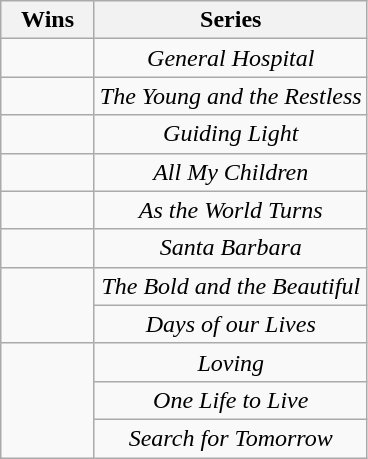<table class="wikitable plainrowheaders sortable" style="text-align: center;">
<tr>
<th scope="col" width="55">Wins</th>
<th scope="col" align="center">Series</th>
</tr>
<tr>
<td scope="row"></td>
<td><em>General Hospital</em></td>
</tr>
<tr>
<td scope="row"></td>
<td><em>The Young and the Restless</em></td>
</tr>
<tr>
<td scope="row"></td>
<td><em>Guiding Light</em></td>
</tr>
<tr>
<td scope="row" rowspan=1 style="text-align:center"></td>
<td><em>All My Children</em></td>
</tr>
<tr>
<td scope="row"></td>
<td><em>As the World Turns</em></td>
</tr>
<tr>
<td scope="row"></td>
<td><em>Santa Barbara</em></td>
</tr>
<tr>
<td scope="row"  rowspan=2 style="text-align:center"></td>
<td><em>The Bold and the Beautiful</em></td>
</tr>
<tr>
<td><em>Days of our Lives</em></td>
</tr>
<tr>
<td scope="row"  rowspan=3 style="text-align:center"></td>
<td><em>Loving</em></td>
</tr>
<tr>
<td><em>One Life to Live</em></td>
</tr>
<tr>
<td><em>Search for Tomorrow</em></td>
</tr>
</table>
